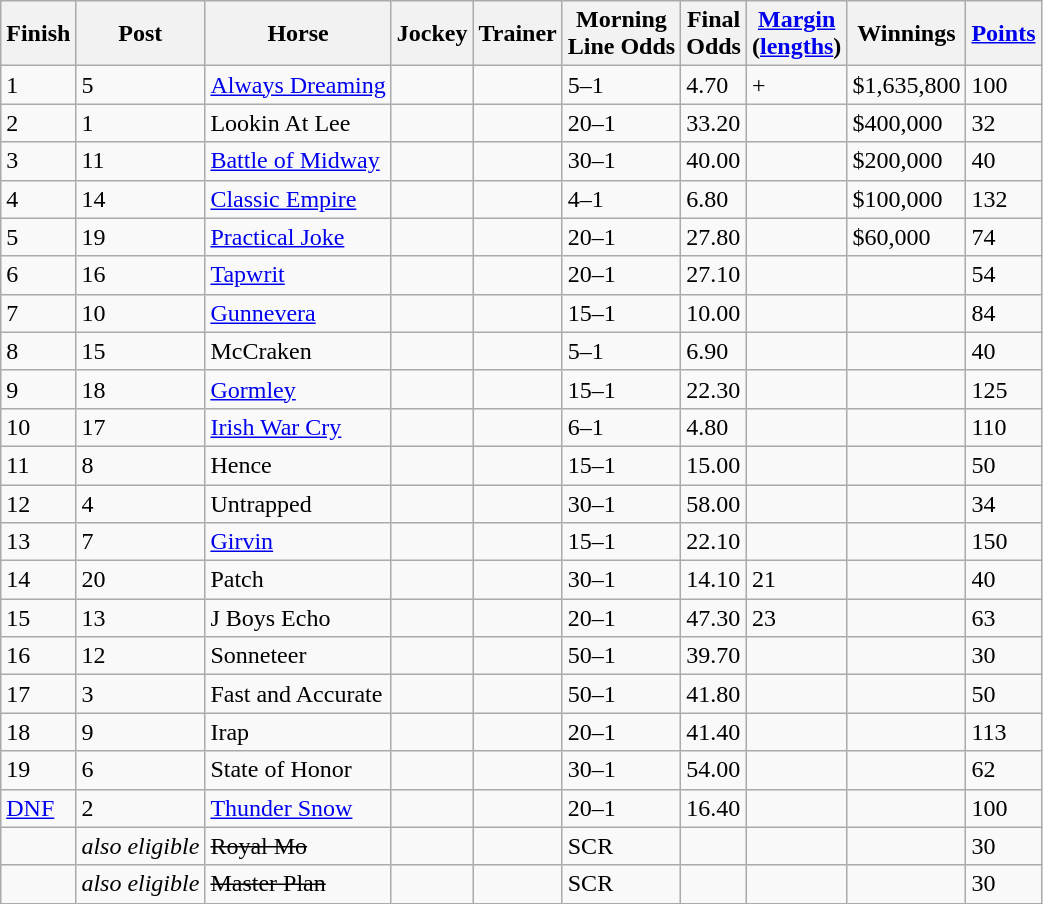<table class="wikitable sortable">
<tr>
<th>Finish</th>
<th>Post</th>
<th>Horse</th>
<th>Jockey</th>
<th>Trainer</th>
<th>Morning<br>Line Odds</th>
<th>Final<br>Odds</th>
<th><a href='#'>Margin</a><br>(<a href='#'>lengths</a>)</th>
<th>Winnings</th>
<th><a href='#'>Points</a></th>
</tr>
<tr>
<td>1</td>
<td>5</td>
<td><a href='#'>Always Dreaming</a></td>
<td></td>
<td></td>
<td>5–1</td>
<td>4.70</td>
<td>+</td>
<td>$1,635,800</td>
<td>100</td>
</tr>
<tr>
<td>2</td>
<td>1</td>
<td>Lookin At Lee</td>
<td></td>
<td></td>
<td>20–1</td>
<td>33.20</td>
<td></td>
<td>$400,000</td>
<td>32</td>
</tr>
<tr>
<td>3</td>
<td>11</td>
<td><a href='#'>Battle of Midway</a></td>
<td></td>
<td></td>
<td>30–1</td>
<td>40.00</td>
<td></td>
<td>$200,000</td>
<td>40</td>
</tr>
<tr>
<td>4</td>
<td>14</td>
<td><a href='#'>Classic Empire</a></td>
<td></td>
<td></td>
<td>4–1</td>
<td>6.80</td>
<td></td>
<td>$100,000</td>
<td>132</td>
</tr>
<tr>
<td>5</td>
<td>19</td>
<td><a href='#'>Practical Joke</a></td>
<td></td>
<td></td>
<td>20–1</td>
<td>27.80</td>
<td></td>
<td>$60,000</td>
<td>74</td>
</tr>
<tr>
<td>6</td>
<td>16</td>
<td><a href='#'>Tapwrit</a></td>
<td></td>
<td></td>
<td>20–1</td>
<td>27.10</td>
<td></td>
<td></td>
<td>54</td>
</tr>
<tr>
<td>7</td>
<td>10</td>
<td><a href='#'>Gunnevera</a></td>
<td></td>
<td></td>
<td>15–1</td>
<td>10.00</td>
<td></td>
<td></td>
<td>84</td>
</tr>
<tr>
<td>8</td>
<td>15</td>
<td>McCraken</td>
<td></td>
<td></td>
<td>5–1</td>
<td>6.90</td>
<td></td>
<td></td>
<td>40</td>
</tr>
<tr>
<td>9</td>
<td>18</td>
<td><a href='#'>Gormley</a></td>
<td></td>
<td></td>
<td>15–1</td>
<td>22.30</td>
<td></td>
<td></td>
<td>125</td>
</tr>
<tr>
<td>10</td>
<td>17</td>
<td><a href='#'>Irish War Cry</a></td>
<td></td>
<td></td>
<td>6–1</td>
<td>4.80</td>
<td></td>
<td></td>
<td>110</td>
</tr>
<tr>
<td>11</td>
<td>8</td>
<td Hence (horse)>Hence</td>
<td></td>
<td></td>
<td>15–1</td>
<td>15.00</td>
<td></td>
<td></td>
<td>50</td>
</tr>
<tr>
<td>12</td>
<td>4</td>
<td>Untrapped</td>
<td></td>
<td></td>
<td>30–1</td>
<td>58.00</td>
<td></td>
<td></td>
<td>34</td>
</tr>
<tr>
<td>13</td>
<td>7</td>
<td><a href='#'>Girvin</a></td>
<td></td>
<td></td>
<td>15–1</td>
<td>22.10</td>
<td></td>
<td></td>
<td>150</td>
</tr>
<tr>
<td>14</td>
<td>20</td>
<td Patch (horse)>Patch</td>
<td></td>
<td></td>
<td>30–1</td>
<td>14.10</td>
<td>21</td>
<td></td>
<td>40</td>
</tr>
<tr>
<td>15</td>
<td>13</td>
<td>J Boys Echo</td>
<td></td>
<td></td>
<td>20–1</td>
<td>47.30</td>
<td>23</td>
<td></td>
<td>63</td>
</tr>
<tr>
<td>16</td>
<td>12</td>
<td Sonneteer (horse)>Sonneteer</td>
<td></td>
<td></td>
<td>50–1</td>
<td>39.70</td>
<td></td>
<td></td>
<td>30</td>
</tr>
<tr>
<td>17</td>
<td>3</td>
<td>Fast and Accurate</td>
<td></td>
<td></td>
<td>50–1</td>
<td>41.80</td>
<td></td>
<td></td>
<td>50</td>
</tr>
<tr>
<td>18</td>
<td>9</td>
<td>Irap</td>
<td></td>
<td></td>
<td>20–1</td>
<td>41.40</td>
<td></td>
<td></td>
<td>113</td>
</tr>
<tr>
<td>19</td>
<td>6</td>
<td>State of Honor</td>
<td></td>
<td></td>
<td>30–1</td>
<td>54.00</td>
<td></td>
<td></td>
<td>62</td>
</tr>
<tr>
<td><a href='#'>DNF</a></td>
<td>2</td>
<td><a href='#'>Thunder Snow</a></td>
<td></td>
<td></td>
<td>20–1</td>
<td>16.40</td>
<td></td>
<td></td>
<td>100</td>
</tr>
<tr>
<td></td>
<td><em>also eligible</em></td>
<td><s>Royal Mo</s></td>
<td><s></s></td>
<td><s></s></td>
<td>SCR</td>
<td></td>
<td></td>
<td></td>
<td>30</td>
</tr>
<tr>
<td></td>
<td><em>also eligible</em></td>
<td><s>Master Plan</s></td>
<td><s></s></td>
<td><s></s></td>
<td>SCR</td>
<td></td>
<td></td>
<td></td>
<td>30</td>
</tr>
</table>
